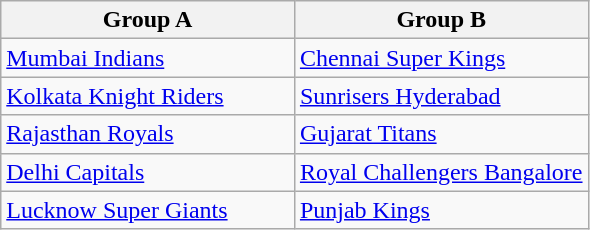<table class="wikitable">
<tr>
<th style="width:50%;">Group A</th>
<th style="width:50%;">Group B</th>
</tr>
<tr>
<td><a href='#'>Mumbai Indians</a></td>
<td><a href='#'>Chennai Super Kings</a></td>
</tr>
<tr>
<td><a href='#'>Kolkata Knight Riders</a></td>
<td><a href='#'>Sunrisers Hyderabad</a></td>
</tr>
<tr>
<td><a href='#'>Rajasthan Royals</a></td>
<td><a href='#'>Gujarat Titans</a></td>
</tr>
<tr>
<td><a href='#'>Delhi Capitals</a></td>
<td><a href='#'>Royal Challengers Bangalore</a></td>
</tr>
<tr>
<td><a href='#'>Lucknow Super Giants</a></td>
<td><a href='#'>Punjab Kings</a></td>
</tr>
</table>
